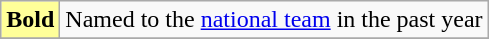<table class="wikitable">
<tr>
<td style="background-color:#FFFF99"><strong>Bold</strong></td>
<td>Named to the <a href='#'>national team</a> in the past year</td>
</tr>
<tr>
</tr>
</table>
